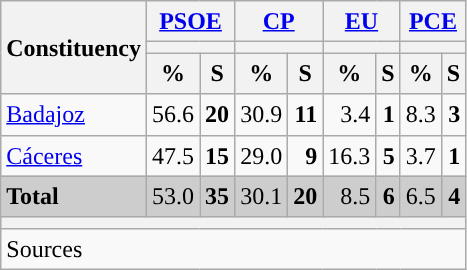<table class="wikitable sortable" style="text-align:right; line-height:20px;">
<tr>
<th rowspan="3">Constituency</th>
<th colspan="2" width="30px" class="unsortable"><a href='#'>PSOE</a></th>
<th colspan="2" width="30px" class="unsortable"><a href='#'>CP</a></th>
<th colspan="2" width="30px" class="unsortable"><a href='#'>EU</a></th>
<th colspan="2" width="30px" class="unsortable"><a href='#'>PCE</a></th>
</tr>
<tr>
<th colspan="2" style="background:"></th>
<th colspan="2" style="background:"></th>
<th colspan="2" style="background:"></th>
<th colspan="2" style="background:"></th>
</tr>
<tr>
<th data-sort-type="number">%</th>
<th data-sort-type="number">S</th>
<th data-sort-type="number">%</th>
<th data-sort-type="number">S</th>
<th data-sort-type="number">%</th>
<th data-sort-type="number">S</th>
<th data-sort-type="number">%</th>
<th data-sort-type="number">S</th>
</tr>
<tr>
<td align="left"><a href='#'>Badajoz</a></td>
<td style="background:">56.6</td>
<td><strong>20</strong></td>
<td>30.9</td>
<td><strong>11</strong></td>
<td>3.4</td>
<td><strong>1</strong></td>
<td>8.3</td>
<td><strong>3</strong></td>
</tr>
<tr>
<td align="left"><a href='#'>Cáceres</a></td>
<td style="background:">47.5</td>
<td><strong>15</strong></td>
<td>29.0</td>
<td><strong>9</strong></td>
<td>16.3</td>
<td><strong>5</strong></td>
<td>3.7</td>
<td><strong>1</strong></td>
</tr>
<tr style="background:#CDCDCD;">
<td align="left"><strong>Total</strong></td>
<td style="background:">53.0</td>
<td><strong>35</strong></td>
<td>30.1</td>
<td><strong>20</strong></td>
<td>8.5</td>
<td><strong>6</strong></td>
<td>6.5</td>
<td><strong>4</strong></td>
</tr>
<tr>
<th colspan="9"></th>
</tr>
<tr>
<th style="text-align:left; font-weight:normal; background:#F9F9F9" colspan="9">Sources</th>
</tr>
</table>
